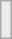<table class="wikitable" style="margin: 1em auto;">
<tr>
<td style="background:#ECECEC;"><br></td>
</tr>
</table>
